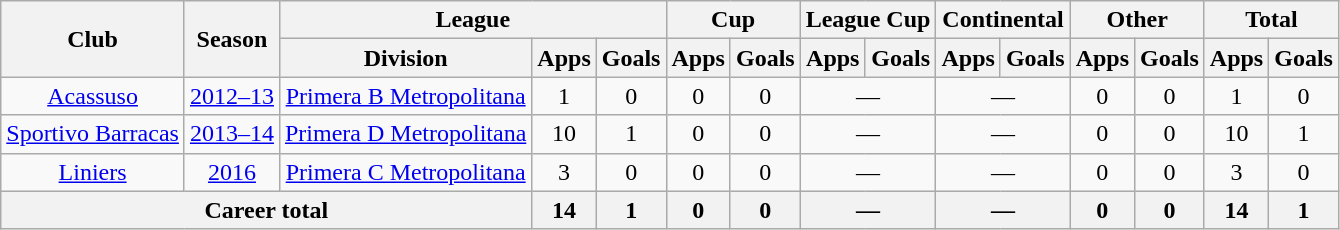<table class="wikitable" style="text-align:center">
<tr>
<th rowspan="2">Club</th>
<th rowspan="2">Season</th>
<th colspan="3">League</th>
<th colspan="2">Cup</th>
<th colspan="2">League Cup</th>
<th colspan="2">Continental</th>
<th colspan="2">Other</th>
<th colspan="2">Total</th>
</tr>
<tr>
<th>Division</th>
<th>Apps</th>
<th>Goals</th>
<th>Apps</th>
<th>Goals</th>
<th>Apps</th>
<th>Goals</th>
<th>Apps</th>
<th>Goals</th>
<th>Apps</th>
<th>Goals</th>
<th>Apps</th>
<th>Goals</th>
</tr>
<tr>
<td rowspan="1"><a href='#'>Acassuso</a></td>
<td><a href='#'>2012–13</a></td>
<td rowspan="1"><a href='#'>Primera B Metropolitana</a></td>
<td>1</td>
<td>0</td>
<td>0</td>
<td>0</td>
<td colspan="2">—</td>
<td colspan="2">—</td>
<td>0</td>
<td>0</td>
<td>1</td>
<td>0</td>
</tr>
<tr>
<td rowspan="1"><a href='#'>Sportivo Barracas</a></td>
<td><a href='#'>2013–14</a></td>
<td rowspan="1"><a href='#'>Primera D Metropolitana</a></td>
<td>10</td>
<td>1</td>
<td>0</td>
<td>0</td>
<td colspan="2">—</td>
<td colspan="2">—</td>
<td>0</td>
<td>0</td>
<td>10</td>
<td>1</td>
</tr>
<tr>
<td rowspan="1"><a href='#'>Liniers</a></td>
<td><a href='#'>2016</a></td>
<td rowspan="1"><a href='#'>Primera C Metropolitana</a></td>
<td>3</td>
<td>0</td>
<td>0</td>
<td>0</td>
<td colspan="2">—</td>
<td colspan="2">—</td>
<td>0</td>
<td>0</td>
<td>3</td>
<td>0</td>
</tr>
<tr>
<th colspan="3">Career total</th>
<th>14</th>
<th>1</th>
<th>0</th>
<th>0</th>
<th colspan="2">—</th>
<th colspan="2">—</th>
<th>0</th>
<th>0</th>
<th>14</th>
<th>1</th>
</tr>
</table>
